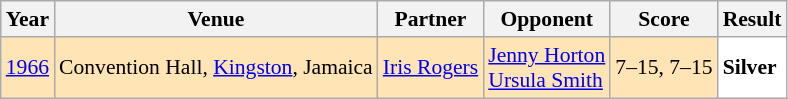<table class="sortable wikitable" style="font-size: 90%;">
<tr>
<th>Year</th>
<th>Venue</th>
<th>Partner</th>
<th>Opponent</th>
<th>Score</th>
<th>Result</th>
</tr>
<tr style="background:#FFE4B5">
<td align="center"><a href='#'>1966</a></td>
<td align="left">Convention Hall, <a href='#'>Kingston</a>, Jamaica</td>
<td align="left"> <a href='#'>Iris Rogers</a></td>
<td align="left"> <a href='#'>Jenny Horton</a><br> <a href='#'>Ursula Smith</a></td>
<td align="left">7–15, 7–15</td>
<td style="text-align:left; background: white"> <strong>Silver</strong></td>
</tr>
</table>
